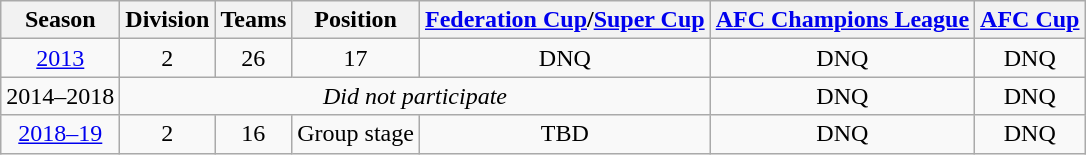<table class="wikitable" style="text-align:center">
<tr>
<th>Season</th>
<th>Division</th>
<th>Teams</th>
<th>Position</th>
<th><a href='#'>Federation Cup</a><strong>/</strong><a href='#'>Super Cup</a></th>
<th colspan=1><a href='#'>AFC Champions League</a></th>
<th colspan=1><a href='#'>AFC Cup</a></th>
</tr>
<tr>
<td align=center><a href='#'>2013</a></td>
<td align=center>2</td>
<td align=center>26</td>
<td align=center>17</td>
<td align=center>DNQ</td>
<td align=center>DNQ</td>
<td align=center>DNQ</td>
</tr>
<tr>
<td align=center>2014–2018</td>
<td colspan = 4><em>Did not participate</em></td>
<td align=center>DNQ</td>
<td align=center>DNQ</td>
</tr>
<tr>
<td align=center><a href='#'>2018–19</a></td>
<td align=center>2</td>
<td align=center>16</td>
<td align=center>Group stage</td>
<td align=center>TBD</td>
<td align=center>DNQ</td>
<td align=center>DNQ</td>
</tr>
</table>
